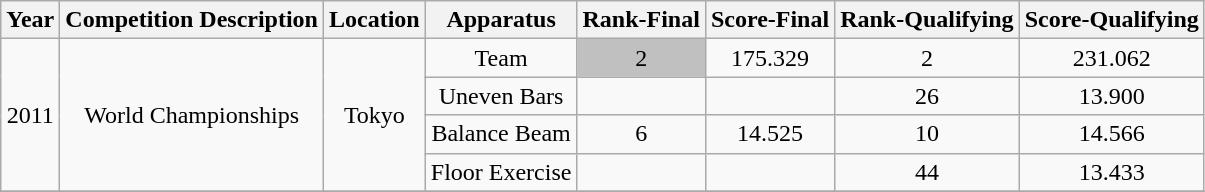<table class="wikitable" style="text-align:center">
<tr>
<th>Year</th>
<th>Competition Description</th>
<th>Location</th>
<th>Apparatus</th>
<th>Rank-Final</th>
<th>Score-Final</th>
<th>Rank-Qualifying</th>
<th>Score-Qualifying</th>
</tr>
<tr>
<td rowspan=4>2011</td>
<td rowspan=4>World Championships</td>
<td rowspan=4>Tokyo</td>
<td>Team</td>
<td bgcolor=silver>2</td>
<td>175.329</td>
<td>2</td>
<td>231.062</td>
</tr>
<tr>
<td>Uneven Bars</td>
<td></td>
<td></td>
<td>26</td>
<td>13.900</td>
</tr>
<tr>
<td>Balance Beam</td>
<td>6</td>
<td>14.525</td>
<td>10</td>
<td>14.566</td>
</tr>
<tr>
<td>Floor Exercise</td>
<td></td>
<td></td>
<td>44</td>
<td>13.433</td>
</tr>
<tr>
</tr>
</table>
